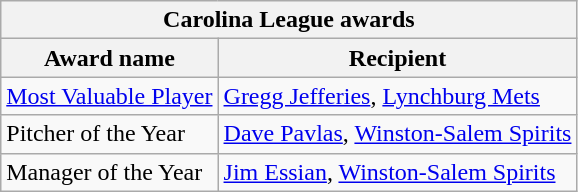<table class="wikitable">
<tr>
<th colspan="2">Carolina League awards</th>
</tr>
<tr>
<th>Award name</th>
<th>Recipient</th>
</tr>
<tr>
<td><a href='#'>Most Valuable Player</a></td>
<td><a href='#'>Gregg Jefferies</a>, <a href='#'>Lynchburg Mets</a></td>
</tr>
<tr>
<td>Pitcher of the Year</td>
<td><a href='#'>Dave Pavlas</a>, <a href='#'>Winston-Salem Spirits</a></td>
</tr>
<tr>
<td>Manager of the Year</td>
<td><a href='#'>Jim Essian</a>, <a href='#'>Winston-Salem Spirits</a></td>
</tr>
</table>
